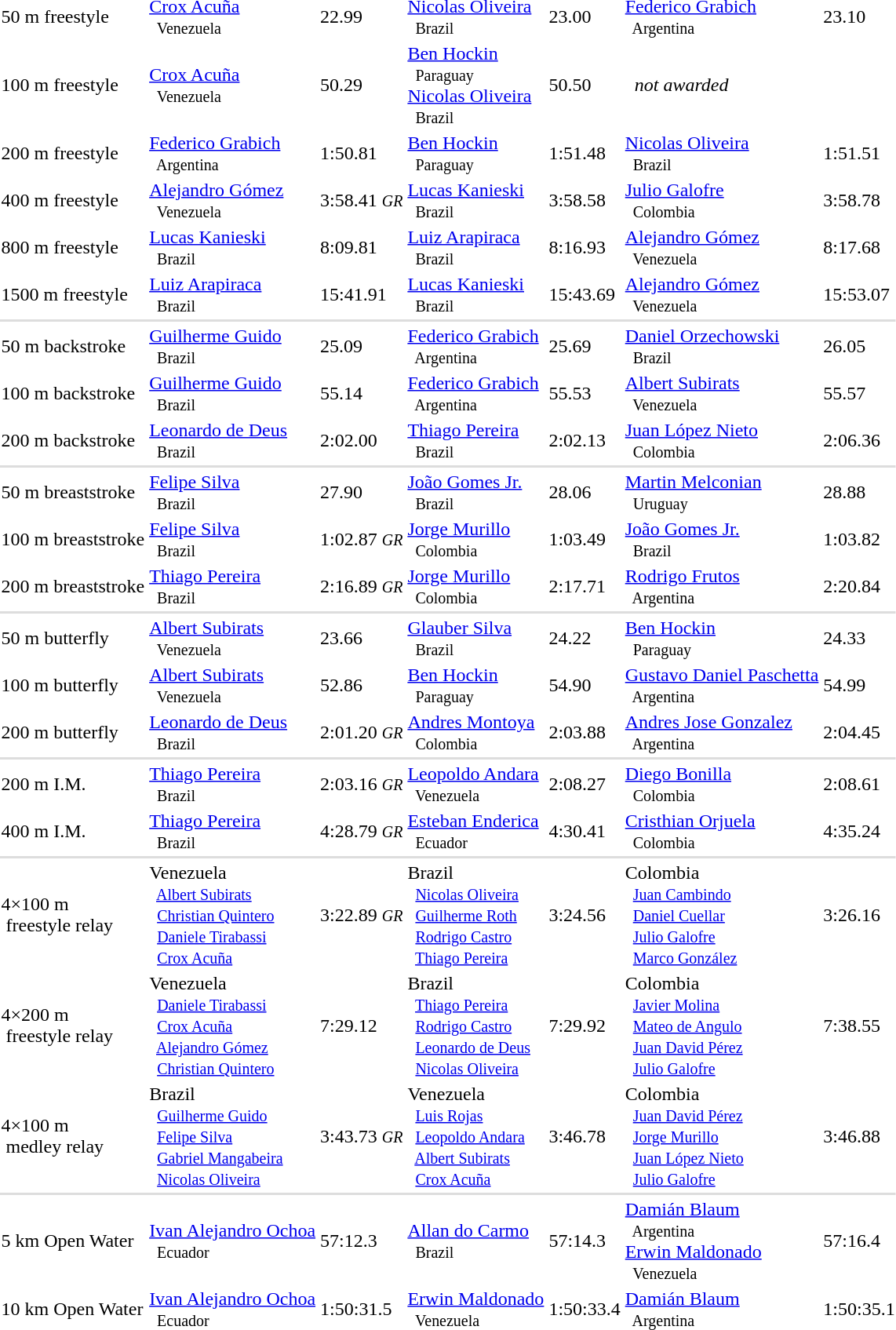<table>
<tr>
<td>50 m freestyle <br></td>
<td><a href='#'>Crox Acuña</a><small><br>    Venezuela </small></td>
<td>22.99</td>
<td><a href='#'>Nicolas Oliveira</a><small><br>    Brazil </small></td>
<td>23.00</td>
<td><a href='#'>Federico Grabich</a><small><br>    Argentina </small></td>
<td>23.10</td>
</tr>
<tr>
<td>100 m freestyle <br></td>
<td><a href='#'>Crox Acuña</a><small><br>    Venezuela </small></td>
<td>50.29</td>
<td><a href='#'>Ben Hockin</a><small><br>    Paraguay </small><br><a href='#'>Nicolas Oliveira</a><small><br>    Brazil </small></td>
<td>50.50</td>
<td>  <em>not awarded</em></td>
<td></td>
</tr>
<tr>
<td>200 m freestyle <br></td>
<td><a href='#'>Federico Grabich</a><small><br>    Argentina </small></td>
<td>1:50.81</td>
<td><a href='#'>Ben Hockin</a><small><br>    Paraguay </small></td>
<td>1:51.48</td>
<td><a href='#'>Nicolas Oliveira</a><small><br>    Brazil </small></td>
<td>1:51.51</td>
</tr>
<tr>
<td>400 m freestyle <br></td>
<td><a href='#'>Alejandro Gómez</a><small><br>    Venezuela </small></td>
<td>3:58.41 <small><em>GR</em></small></td>
<td><a href='#'>Lucas Kanieski</a><small><br>    Brazil </small></td>
<td>3:58.58</td>
<td><a href='#'>Julio Galofre</a><small><br>    Colombia </small></td>
<td>3:58.78</td>
</tr>
<tr>
<td>800 m freestyle <br></td>
<td><a href='#'>Lucas Kanieski</a><small><br>    Brazil </small></td>
<td>8:09.81</td>
<td><a href='#'>Luiz Arapiraca</a><small><br>    Brazil </small></td>
<td>8:16.93</td>
<td><a href='#'>Alejandro Gómez</a><small><br>    Venezuela </small></td>
<td>8:17.68</td>
</tr>
<tr>
<td>1500 m freestyle <br></td>
<td><a href='#'>Luiz Arapiraca</a><small><br>    Brazil </small></td>
<td>15:41.91</td>
<td><a href='#'>Lucas Kanieski</a><small><br>    Brazil </small></td>
<td>15:43.69</td>
<td><a href='#'>Alejandro Gómez</a><small><br>    Venezuela </small></td>
<td>15:53.07</td>
</tr>
<tr bgcolor=#DDDDDD>
<td colspan=7></td>
</tr>
<tr>
<td>50 m backstroke <br></td>
<td><a href='#'>Guilherme Guido</a><small><br>    Brazil </small></td>
<td>25.09</td>
<td><a href='#'>Federico Grabich</a><small><br>    Argentina </small></td>
<td>25.69</td>
<td><a href='#'>Daniel Orzechowski</a><small><br>    Brazil </small></td>
<td>26.05</td>
</tr>
<tr>
<td>100 m backstroke <br></td>
<td><a href='#'>Guilherme Guido</a><small><br>    Brazil </small></td>
<td>55.14</td>
<td><a href='#'>Federico Grabich</a><small><br>    Argentina </small></td>
<td>55.53</td>
<td><a href='#'>Albert Subirats</a><small><br>    Venezuela </small></td>
<td>55.57</td>
</tr>
<tr>
<td>200 m backstroke <br></td>
<td><a href='#'>Leonardo de Deus</a><small><br>    Brazil </small></td>
<td>2:02.00</td>
<td><a href='#'>Thiago Pereira</a><small><br>    Brazil </small></td>
<td>2:02.13</td>
<td><a href='#'>Juan López Nieto</a><small><br>    Colombia </small></td>
<td>2:06.36</td>
</tr>
<tr bgcolor=#DDDDDD>
<td colspan=7></td>
</tr>
<tr>
<td>50 m breaststroke <br></td>
<td><a href='#'>Felipe Silva</a><small><br>    Brazil </small></td>
<td>27.90</td>
<td><a href='#'>João Gomes Jr.</a><small><br>    Brazil </small></td>
<td>28.06</td>
<td><a href='#'>Martin Melconian</a><small><br>    Uruguay </small></td>
<td>28.88</td>
</tr>
<tr>
<td>100 m breaststroke <br></td>
<td><a href='#'>Felipe Silva</a><small><br>    Brazil </small></td>
<td>1:02.87 <small><em>GR</em></small></td>
<td><a href='#'>Jorge Murillo</a><small><br>    Colombia </small></td>
<td>1:03.49</td>
<td><a href='#'>João Gomes Jr.</a><small><br>    Brazil </small></td>
<td>1:03.82</td>
</tr>
<tr>
<td>200 m breaststroke <br></td>
<td><a href='#'>Thiago Pereira</a><small><br>    Brazil </small></td>
<td>2:16.89 <small><em>GR</em></small></td>
<td><a href='#'>Jorge Murillo</a><small><br>    Colombia </small></td>
<td>2:17.71</td>
<td><a href='#'>Rodrigo Frutos</a><small><br>    Argentina </small></td>
<td>2:20.84</td>
</tr>
<tr bgcolor=#DDDDDD>
<td colspan=7></td>
</tr>
<tr>
<td>50 m butterfly <br></td>
<td><a href='#'>Albert Subirats</a><small><br>    Venezuela </small></td>
<td>23.66</td>
<td><a href='#'>Glauber Silva</a><small><br>    Brazil </small></td>
<td>24.22</td>
<td><a href='#'>Ben Hockin</a><small><br>    Paraguay </small></td>
<td>24.33</td>
</tr>
<tr>
<td>100 m butterfly <br></td>
<td><a href='#'>Albert Subirats</a><small><br>    Venezuela </small></td>
<td>52.86</td>
<td><a href='#'>Ben Hockin</a><small><br>    Paraguay </small></td>
<td>54.90</td>
<td><a href='#'>Gustavo Daniel Paschetta</a><small><br>    Argentina </small></td>
<td>54.99</td>
</tr>
<tr>
<td>200 m butterfly <br></td>
<td><a href='#'>Leonardo de Deus</a><small><br>    Brazil </small></td>
<td>2:01.20 <small><em>GR</em></small></td>
<td><a href='#'>Andres Montoya</a><small><br>    Colombia </small></td>
<td>2:03.88</td>
<td><a href='#'>Andres Jose Gonzalez</a><small><br>    Argentina </small></td>
<td>2:04.45</td>
</tr>
<tr bgcolor=#DDDDDD>
<td colspan=7></td>
</tr>
<tr>
<td>200 m I.M. <br></td>
<td><a href='#'>Thiago Pereira</a><small><br>    Brazil </small></td>
<td>2:03.16 <small><em>GR</em></small></td>
<td><a href='#'>Leopoldo Andara</a><small><br>    Venezuela </small></td>
<td>2:08.27</td>
<td><a href='#'>Diego Bonilla</a><small><br>    Colombia </small></td>
<td>2:08.61</td>
</tr>
<tr>
<td>400 m I.M. <br></td>
<td><a href='#'>Thiago Pereira</a><small><br>    Brazil </small></td>
<td>4:28.79 <small><em>GR</em></small></td>
<td><a href='#'>Esteban Enderica</a><small><br>    Ecuador </small></td>
<td>4:30.41</td>
<td><a href='#'>Cristhian Orjuela</a><small><br>    Colombia </small></td>
<td>4:35.24</td>
</tr>
<tr bgcolor=#DDDDDD>
<td colspan=7></td>
</tr>
<tr>
<td>4×100 m <br> freestyle relay <br></td>
<td> Venezuela <small> <br>   <a href='#'>Albert Subirats</a> <br>   <a href='#'>Christian Quintero</a> <br>   <a href='#'>Daniele Tirabassi</a> <br>   <a href='#'>Crox Acuña</a> </small></td>
<td>3:22.89 <small><em>GR</em></small></td>
<td> Brazil <small> <br>   <a href='#'>Nicolas Oliveira</a> <br>   <a href='#'>Guilherme Roth</a> <br>   <a href='#'>Rodrigo Castro</a> <br>   <a href='#'>Thiago Pereira</a> </small></td>
<td>3:24.56</td>
<td> Colombia <small> <br>   <a href='#'>Juan Cambindo</a> <br>   <a href='#'>Daniel Cuellar</a> <br>   <a href='#'>Julio Galofre</a> <br>   <a href='#'>Marco González</a> </small></td>
<td>3:26.16</td>
</tr>
<tr>
<td>4×200 m <br> freestyle relay <br></td>
<td> Venezuela <small><br>   <a href='#'>Daniele Tirabassi</a><br>   <a href='#'>Crox Acuña</a><br>   <a href='#'>Alejandro Gómez</a><br>   <a href='#'>Christian Quintero</a></small></td>
<td>7:29.12</td>
<td> Brazil <small><br>   <a href='#'>Thiago Pereira</a><br>   <a href='#'>Rodrigo Castro</a><br>   <a href='#'>Leonardo de Deus</a><br>   <a href='#'>Nicolas Oliveira</a></small></td>
<td>7:29.92</td>
<td> Colombia <small><br>   <a href='#'>Javier Molina</a><br>   <a href='#'>Mateo de Angulo</a><br>   <a href='#'>Juan David Pérez</a><br>   <a href='#'>Julio Galofre</a></small></td>
<td>7:38.55</td>
</tr>
<tr>
<td>4×100 m <br> medley relay <br></td>
<td> Brazil <small><br>   <a href='#'>Guilherme Guido</a> <br>   <a href='#'>Felipe Silva</a> <br>   <a href='#'>Gabriel Mangabeira</a> <br>   <a href='#'>Nicolas Oliveira</a> </small></td>
<td>3:43.73 <small><em>GR</em></small></td>
<td> Venezuela <small><br>   <a href='#'>Luis Rojas</a> <br>   <a href='#'>Leopoldo Andara</a> <br>   <a href='#'>Albert Subirats</a> <br>   <a href='#'>Crox Acuña</a> </small></td>
<td>3:46.78</td>
<td> Colombia <small><br>   <a href='#'>Juan David Pérez</a> <br>   <a href='#'>Jorge Murillo</a> <br>   <a href='#'>Juan López Nieto</a> <br>   <a href='#'>Julio Galofre</a> </small></td>
<td>3:46.88</td>
</tr>
<tr bgcolor=#DDDDDD>
<td colspan=7></td>
</tr>
<tr>
<td>5 km Open Water<br></td>
<td><a href='#'>Ivan Alejandro Ochoa</a><small><br>    Ecuador </small></td>
<td>57:12.3</td>
<td><a href='#'>Allan do Carmo</a><small><br>    Brazil </small></td>
<td>57:14.3</td>
<td><a href='#'>Damián Blaum</a><small><br>    Argentina </small><br><a href='#'>Erwin Maldonado</a><small><br>    Venezuela </small></td>
<td>57:16.4</td>
</tr>
<tr>
<td>10 km Open Water<br></td>
<td><a href='#'>Ivan Alejandro Ochoa</a><small><br>    Ecuador </small></td>
<td>1:50:31.5</td>
<td><a href='#'>Erwin Maldonado</a><small><br>    Venezuela </small></td>
<td>1:50:33.4</td>
<td><a href='#'>Damián Blaum</a><small><br>    Argentina </small></td>
<td>1:50:35.1</td>
</tr>
</table>
